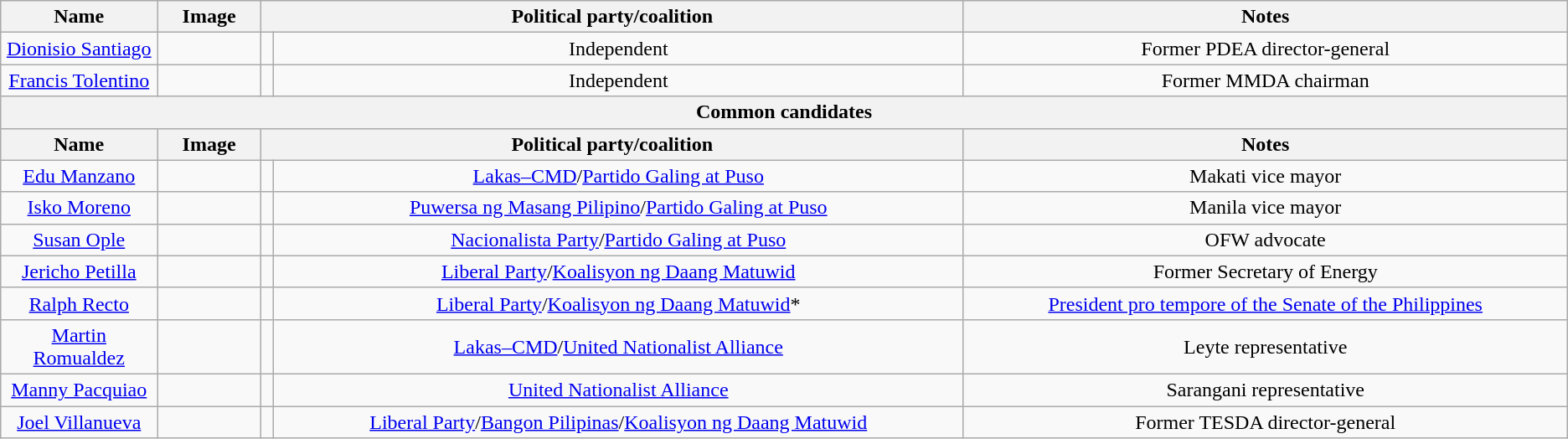<table class="wikitable" style="text-align:center">
<tr>
<th width=10%>Name</th>
<th width=75px>Image</th>
<th colspan=2>Political party/coalition</th>
<th>Notes</th>
</tr>
<tr>
<td><a href='#'>Dionisio Santiago</a></td>
<td></td>
<td bgcolor=></td>
<td>Independent</td>
<td>Former PDEA director-general</td>
</tr>
<tr>
<td><a href='#'>Francis Tolentino</a></td>
<td></td>
<td bgcolor=></td>
<td>Independent</td>
<td>Former MMDA chairman</td>
</tr>
<tr>
<th colspan=5>Common candidates</th>
</tr>
<tr>
<th>Name</th>
<th>Image</th>
<th colspan=2>Political party/coalition</th>
<th>Notes</th>
</tr>
<tr>
<td><a href='#'>Edu Manzano</a></td>
<td></td>
<td bgcolor=></td>
<td><a href='#'>Lakas–CMD</a>/<a href='#'>Partido Galing at Puso</a></td>
<td>Makati vice mayor</td>
</tr>
<tr>
<td><a href='#'>Isko Moreno</a></td>
<td></td>
<td bgcolor=></td>
<td><a href='#'>Puwersa ng Masang Pilipino</a>/<a href='#'>Partido Galing at Puso</a></td>
<td>Manila vice mayor</td>
</tr>
<tr>
<td><a href='#'>Susan Ople</a></td>
<td><br></td>
<td bgcolor=></td>
<td><a href='#'>Nacionalista Party</a>/<a href='#'>Partido Galing at Puso</a></td>
<td>OFW advocate</td>
</tr>
<tr>
<td><a href='#'>Jericho Petilla</a></td>
<td></td>
<td bgcolor=></td>
<td><a href='#'>Liberal Party</a>/<a href='#'>Koalisyon ng Daang Matuwid</a></td>
<td>Former Secretary of Energy</td>
</tr>
<tr>
<td><a href='#'>Ralph Recto</a></td>
<td></td>
<td bgcolor=></td>
<td><a href='#'>Liberal Party</a>/<a href='#'>Koalisyon ng Daang Matuwid</a>*</td>
<td><a href='#'>President pro tempore of the Senate of the Philippines</a></td>
</tr>
<tr>
<td><a href='#'>Martin Romualdez</a></td>
<td></td>
<td bgcolor=></td>
<td><a href='#'>Lakas–CMD</a>/<a href='#'>United Nationalist Alliance</a></td>
<td>Leyte representative</td>
</tr>
<tr>
<td><a href='#'>Manny Pacquiao</a></td>
<td></td>
<td bgcolor=></td>
<td><a href='#'>United Nationalist Alliance</a></td>
<td>Sarangani representative</td>
</tr>
<tr>
<td><a href='#'>Joel Villanueva</a></td>
<td></td>
<td bgcolor=></td>
<td><a href='#'>Liberal Party</a>/<a href='#'>Bangon Pilipinas</a>/<a href='#'>Koalisyon ng Daang Matuwid</a></td>
<td>Former TESDA director-general</td>
</tr>
</table>
